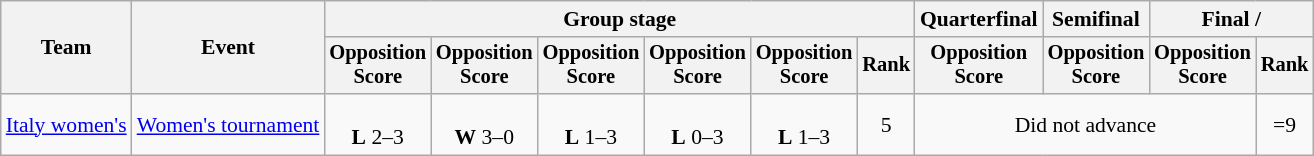<table class="wikitable" style="font-size:90%">
<tr>
<th rowspan=2>Team</th>
<th rowspan=2>Event</th>
<th colspan=6>Group stage</th>
<th>Quarterfinal</th>
<th>Semifinal</th>
<th colspan=2>Final / </th>
</tr>
<tr style="font-size:95%">
<th>Opposition<br>Score</th>
<th>Opposition<br>Score</th>
<th>Opposition<br>Score</th>
<th>Opposition<br>Score</th>
<th>Opposition<br>Score</th>
<th>Rank</th>
<th>Opposition<br>Score</th>
<th>Opposition<br>Score</th>
<th>Opposition<br>Score</th>
<th>Rank</th>
</tr>
<tr align=center>
<td align=left><a href='#'>Italy women's</a></td>
<td align=left><a href='#'>Women's tournament</a></td>
<td><br><strong>L</strong> 2–3</td>
<td><br><strong>W</strong> 3–0</td>
<td><br><strong>L</strong> 1–3</td>
<td><br><strong>L</strong> 0–3</td>
<td><br><strong>L</strong> 1–3</td>
<td>5</td>
<td colspan=3>Did not advance</td>
<td>=9</td>
</tr>
</table>
